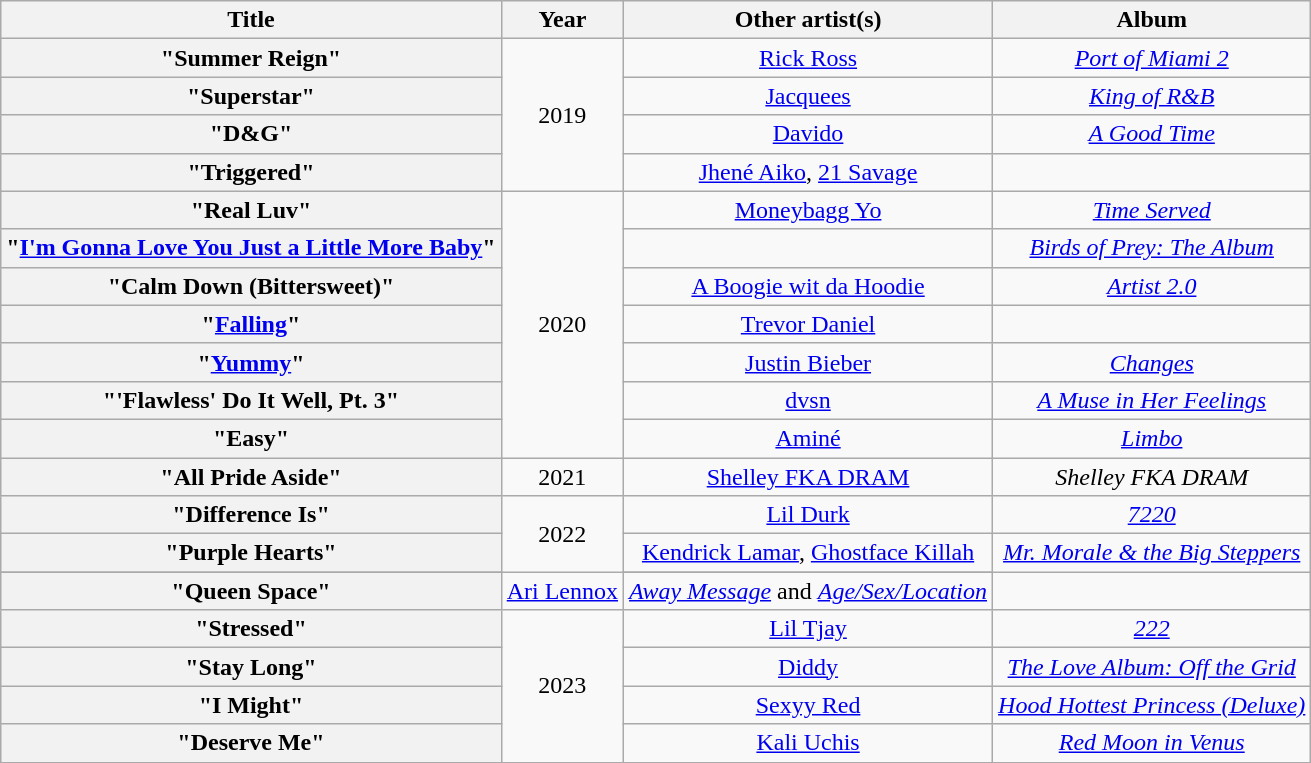<table class="wikitable plainrowheaders" style="text-align:center;">
<tr>
<th scope="col">Title</th>
<th scope="col">Year</th>
<th scope="col">Other artist(s)</th>
<th scope="col">Album</th>
</tr>
<tr>
<th scope="row">"Summer Reign"</th>
<td rowspan="4">2019</td>
<td><a href='#'>Rick Ross</a></td>
<td><em><a href='#'>Port of Miami 2</a></em></td>
</tr>
<tr>
<th scope="row">"Superstar"</th>
<td><a href='#'>Jacquees</a></td>
<td><em><a href='#'>King of R&B</a></em></td>
</tr>
<tr>
<th scope="row">"D&G"</th>
<td><a href='#'>Davido</a></td>
<td><em><a href='#'>A Good Time</a></em></td>
</tr>
<tr>
<th scope="row">"Triggered" </th>
<td><a href='#'>Jhené Aiko</a>, <a href='#'>21 Savage</a></td>
<td></td>
</tr>
<tr>
<th scope="row">"Real Luv"</th>
<td rowspan="7">2020</td>
<td><a href='#'>Moneybagg Yo</a></td>
<td><em><a href='#'>Time Served</a></em></td>
</tr>
<tr>
<th scope="row">"<a href='#'>I'm Gonna Love You Just a Little More Baby</a>"</th>
<td></td>
<td><em><a href='#'>Birds of Prey: The Album</a></em></td>
</tr>
<tr>
<th scope="row">"Calm Down (Bittersweet)"</th>
<td><a href='#'>A Boogie wit da Hoodie</a></td>
<td><em><a href='#'>Artist 2.0</a></em></td>
</tr>
<tr>
<th scope="row">"<a href='#'>Falling</a>" </th>
<td><a href='#'>Trevor Daniel</a></td>
<td></td>
</tr>
<tr>
<th scope="row">"<a href='#'>Yummy</a>" </th>
<td><a href='#'>Justin Bieber</a></td>
<td><em><a href='#'>Changes</a></em></td>
</tr>
<tr>
<th scope="row">"'Flawless' Do It Well, Pt. 3"</th>
<td><a href='#'>dvsn</a></td>
<td><em><a href='#'>A Muse in Her Feelings</a></em></td>
</tr>
<tr>
<th scope="row">"Easy"</th>
<td><a href='#'>Aminé</a></td>
<td><em><a href='#'>Limbo</a></em></td>
</tr>
<tr>
<th scope="row">"All Pride Aside"</th>
<td>2021</td>
<td><a href='#'>Shelley FKA DRAM</a></td>
<td><em>Shelley FKA DRAM</em></td>
</tr>
<tr>
<th scope="row">"Difference Is"</th>
<td rowspan="3">2022</td>
<td><a href='#'>Lil Durk</a></td>
<td><em><a href='#'>7220</a></em></td>
</tr>
<tr>
<th scope="row">"Purple Hearts"</th>
<td><a href='#'>Kendrick Lamar</a>, <a href='#'>Ghostface Killah</a></td>
<td><em><a href='#'>Mr. Morale & the Big Steppers</a></em></td>
</tr>
<tr>
</tr>
<tr>
<th scope="row">"Queen Space"</th>
<td><a href='#'>Ari Lennox</a></td>
<td><em><a href='#'>Away Message</a></em> and <em><a href='#'>Age/Sex/Location</a></em></td>
</tr>
<tr>
<th scope="row">"Stressed"</th>
<td rowspan="4">2023</td>
<td><a href='#'>Lil Tjay</a></td>
<td><em><a href='#'>222</a></em></td>
</tr>
<tr>
<th scope="row">"Stay Long"</th>
<td><a href='#'>Diddy</a></td>
<td><em><a href='#'>The Love Album: Off the Grid</a></em></td>
</tr>
<tr>
<th scope="row">"I Might"</th>
<td><a href='#'>Sexyy Red</a></td>
<td><em><a href='#'>Hood Hottest Princess (Deluxe)</a></em></td>
</tr>
<tr>
<th scope="row">"Deserve Me"</th>
<td><a href='#'>Kali Uchis</a></td>
<td><em><a href='#'>Red Moon in Venus</a></em></td>
</tr>
</table>
